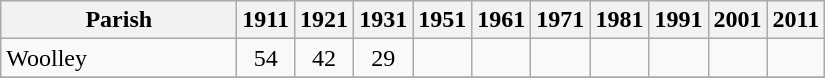<table class="wikitable" style="text-align:center;">
<tr>
<th width="150">Parish<br></th>
<th width="30">1911<br></th>
<th width="30">1921<br></th>
<th width="30">1931<br></th>
<th width="30">1951<br></th>
<th width="30">1961<br></th>
<th width="30">1971<br></th>
<th width="30">1981<br></th>
<th width="30">1991<br></th>
<th width="30">2001<br></th>
<th width="30">2011 <br></th>
</tr>
<tr>
<td align=left>Woolley</td>
<td align="center">54</td>
<td align="center">42</td>
<td align="center">29</td>
<td align="center"></td>
<td align="center"></td>
<td align="center"></td>
<td align="center"></td>
<td align="center"></td>
<td align="center"></td>
<td align="center"></td>
</tr>
<tr>
</tr>
</table>
